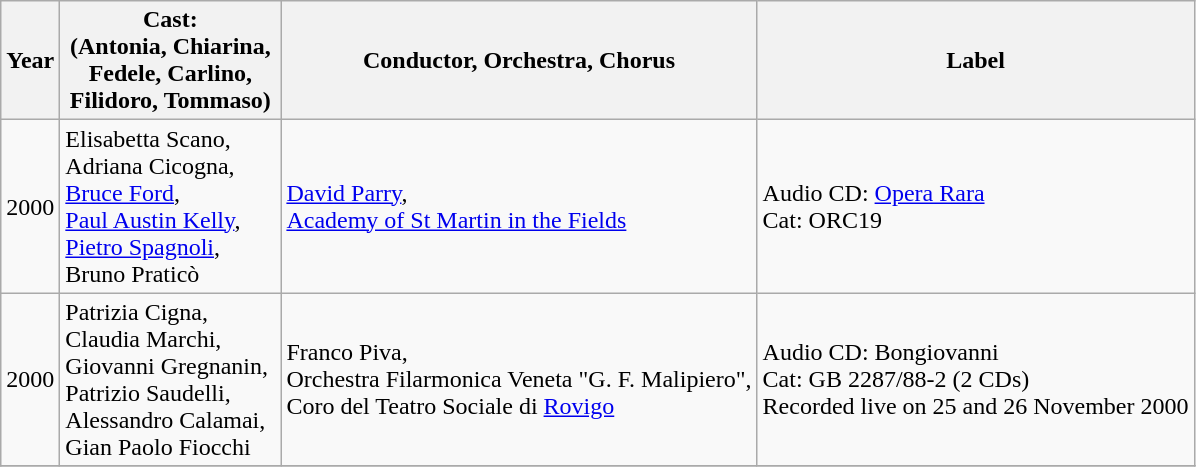<table class="wikitable">
<tr>
<th>Year</th>
<th Width="140">Cast:<br>(Antonia, Chiarina, Fedele, Carlino, Filidoro, Tommaso)</th>
<th>Conductor, Orchestra, Chorus</th>
<th>Label</th>
</tr>
<tr>
<td>2000</td>
<td>Elisabetta Scano,<br>Adriana Cicogna,<br><a href='#'>Bruce Ford</a>,<br><a href='#'>Paul Austin Kelly</a>,<br><a href='#'>Pietro Spagnoli</a>,<br>Bruno Praticò</td>
<td><a href='#'>David Parry</a>,<br><a href='#'>Academy of St Martin in the Fields</a></td>
<td>Audio CD: <a href='#'>Opera Rara</a><br>Cat: ORC19</td>
</tr>
<tr>
<td>2000</td>
<td>Patrizia Cigna,<br>Claudia Marchi,<br>Giovanni Gregnanin,<br>Patrizio Saudelli,<br>Alessandro Calamai,<br>Gian Paolo Fiocchi</td>
<td>Franco Piva,<br>Orchestra Filarmonica Veneta "G. F. Malipiero",<br>Coro del Teatro Sociale di <a href='#'>Rovigo</a></td>
<td>Audio CD: Bongiovanni<br>Cat: GB 2287/88-2 (2 CDs)<br>Recorded live on 25 and 26 November 2000</td>
</tr>
<tr>
</tr>
</table>
